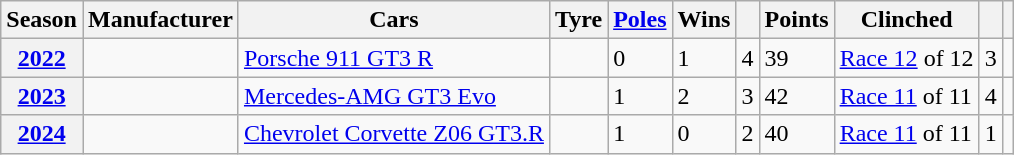<table class="wikitable">
<tr>
<th>Season</th>
<th>Manufacturer</th>
<th>Cars</th>
<th>Tyre</th>
<th><a href='#'>Poles</a></th>
<th>Wins</th>
<th></th>
<th>Points</th>
<th>Clinched</th>
<th></th>
<th></th>
</tr>
<tr>
<th><a href='#'>2022</a></th>
<td></td>
<td><a href='#'>Porsche 911 GT3 R</a></td>
<td></td>
<td>0</td>
<td>1</td>
<td>4</td>
<td>39</td>
<td><a href='#'>Race 12</a> of 12</td>
<td>3</td>
<td></td>
</tr>
<tr>
<th><a href='#'>2023</a></th>
<td></td>
<td><a href='#'>Mercedes-AMG GT3 Evo</a></td>
<td></td>
<td>1</td>
<td>2</td>
<td>3</td>
<td>42</td>
<td><a href='#'>Race 11</a> of 11</td>
<td>4</td>
<td></td>
</tr>
<tr>
<th><a href='#'>2024</a></th>
<td></td>
<td><a href='#'>Chevrolet Corvette Z06 GT3.R</a></td>
<td></td>
<td>1</td>
<td>0</td>
<td>2</td>
<td>40</td>
<td><a href='#'>Race 11</a> of 11</td>
<td>1</td>
<td></td>
</tr>
</table>
